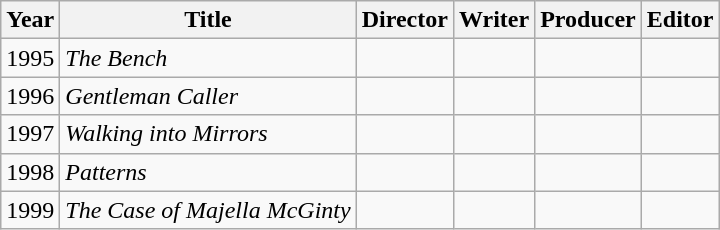<table class="wikitable">
<tr>
<th>Year</th>
<th>Title</th>
<th>Director</th>
<th>Writer</th>
<th>Producer</th>
<th>Editor</th>
</tr>
<tr>
<td>1995</td>
<td><em>The Bench</em></td>
<td></td>
<td></td>
<td></td>
<td></td>
</tr>
<tr>
<td>1996</td>
<td><em>Gentleman Caller</em></td>
<td></td>
<td></td>
<td></td>
<td></td>
</tr>
<tr>
<td>1997</td>
<td><em>Walking into Mirrors</em></td>
<td></td>
<td></td>
<td></td>
<td></td>
</tr>
<tr>
<td>1998</td>
<td><em>Patterns</em></td>
<td></td>
<td></td>
<td></td>
<td></td>
</tr>
<tr>
<td>1999</td>
<td><em>The Case of Majella McGinty</em></td>
<td></td>
<td></td>
<td></td>
<td></td>
</tr>
</table>
